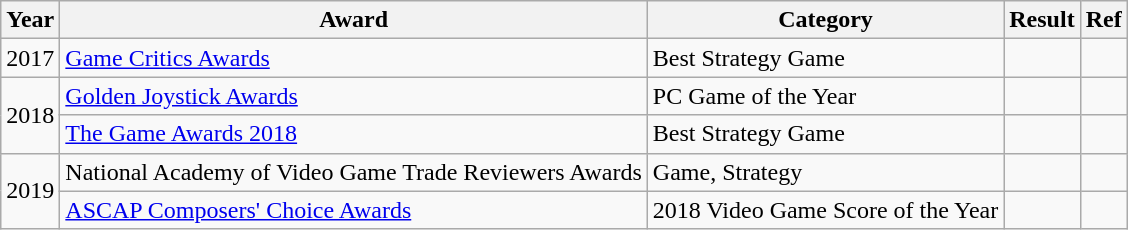<table class="wikitable sortable">
<tr>
<th>Year</th>
<th>Award</th>
<th>Category</th>
<th>Result</th>
<th>Ref</th>
</tr>
<tr>
<td style="text-align:center;" rowspan="1">2017</td>
<td><a href='#'>Game Critics Awards</a></td>
<td>Best Strategy Game</td>
<td></td>
<td style="text-align:center;"></td>
</tr>
<tr>
<td style="text-align:center;" rowspan="2">2018</td>
<td><a href='#'>Golden Joystick Awards</a></td>
<td>PC Game of the Year</td>
<td></td>
<td style="text-align:center;"></td>
</tr>
<tr>
<td><a href='#'>The Game Awards 2018</a></td>
<td>Best Strategy Game</td>
<td></td>
<td style="text-align:center;"></td>
</tr>
<tr>
<td style="text-align:center;" rowspan="2">2019</td>
<td>National Academy of Video Game Trade Reviewers Awards</td>
<td>Game, Strategy</td>
<td></td>
<td style="text-align:center;"></td>
</tr>
<tr>
<td><a href='#'>ASCAP Composers' Choice Awards</a></td>
<td>2018 Video Game Score of the Year</td>
<td></td>
<td style="text-align:center;"></td>
</tr>
</table>
